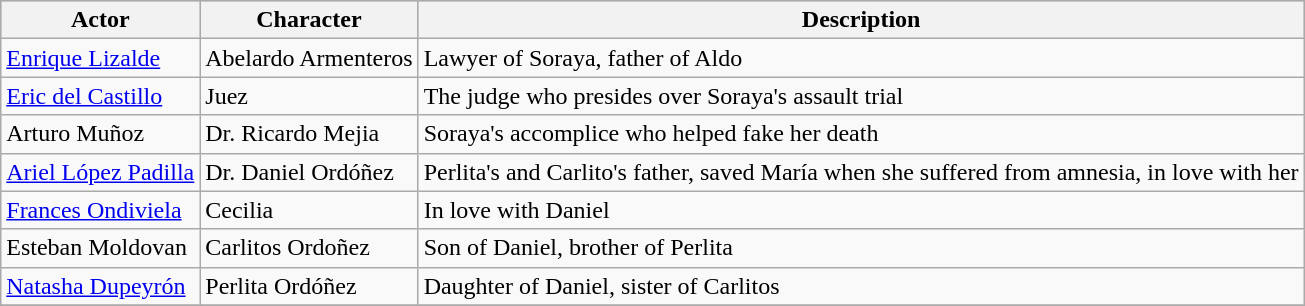<table class="wikitable">
<tr style="background:#b0c4de; text-align:center;">
<th>Actor</th>
<th>Character</th>
<th>Description</th>
</tr>
<tr>
<td><a href='#'>Enrique Lizalde</a></td>
<td>Abelardo Armenteros</td>
<td>Lawyer of Soraya, father of Aldo</td>
</tr>
<tr>
<td><a href='#'>Eric del Castillo</a></td>
<td>Juez</td>
<td>The judge who presides over Soraya's assault trial</td>
</tr>
<tr>
<td>Arturo Muñoz</td>
<td>Dr. Ricardo Mejia</td>
<td>Soraya's accomplice who helped fake her death</td>
</tr>
<tr>
<td><a href='#'>Ariel López Padilla</a></td>
<td>Dr. Daniel Ordóñez</td>
<td>Perlita's and Carlito's father, saved María when she suffered from amnesia, in love with her</td>
</tr>
<tr>
<td><a href='#'>Frances Ondiviela</a></td>
<td>Cecilia</td>
<td>In love with Daniel</td>
</tr>
<tr>
<td>Esteban Moldovan</td>
<td>Carlitos Ordoñez</td>
<td>Son of Daniel, brother of Perlita</td>
</tr>
<tr>
<td><a href='#'>Natasha Dupeyrón</a></td>
<td>Perlita Ordóñez</td>
<td>Daughter of Daniel, sister of Carlitos</td>
</tr>
<tr>
</tr>
</table>
